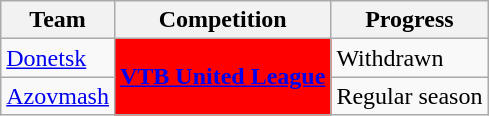<table class="wikitable sortable">
<tr>
<th>Team</th>
<th>Competition</th>
<th>Progress</th>
</tr>
<tr>
<td><a href='#'>Donetsk</a></td>
<td rowspan="2" style="background-color:red;color:white;text-align:center"><strong><span><a href='#'>VTB United League</a></span></strong></td>
<td>Withdrawn</td>
</tr>
<tr>
<td><a href='#'>Azovmash</a></td>
<td>Regular season</td>
</tr>
</table>
